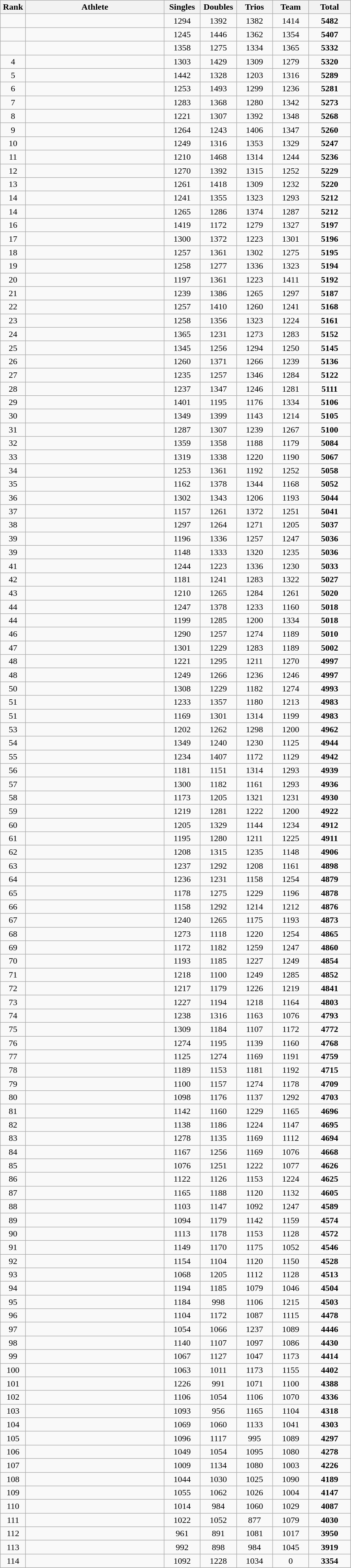<table class=wikitable style="text-align:center">
<tr>
<th width=40>Rank</th>
<th width=250>Athlete</th>
<th width=60>Singles</th>
<th width=60>Doubles</th>
<th width=60>Trios</th>
<th width=60>Team</th>
<th width=70>Total</th>
</tr>
<tr>
<td></td>
<td align=left></td>
<td>1294</td>
<td>1392</td>
<td>1382</td>
<td>1414</td>
<td><strong>5482</strong></td>
</tr>
<tr>
<td></td>
<td align=left></td>
<td>1245</td>
<td>1446</td>
<td>1362</td>
<td>1354</td>
<td><strong>5407</strong></td>
</tr>
<tr>
<td></td>
<td align=left></td>
<td>1358</td>
<td>1275</td>
<td>1334</td>
<td>1365</td>
<td><strong>5332</strong></td>
</tr>
<tr>
<td>4</td>
<td align=left></td>
<td>1303</td>
<td>1429</td>
<td>1309</td>
<td>1279</td>
<td><strong>5320</strong></td>
</tr>
<tr>
<td>5</td>
<td align=left></td>
<td>1442</td>
<td>1328</td>
<td>1203</td>
<td>1316</td>
<td><strong>5289</strong></td>
</tr>
<tr>
<td>6</td>
<td align=left></td>
<td>1253</td>
<td>1493</td>
<td>1299</td>
<td>1236</td>
<td><strong>5281</strong></td>
</tr>
<tr>
<td>7</td>
<td align=left></td>
<td>1283</td>
<td>1368</td>
<td>1280</td>
<td>1342</td>
<td><strong>5273</strong></td>
</tr>
<tr>
<td>8</td>
<td align=left></td>
<td>1221</td>
<td>1307</td>
<td>1392</td>
<td>1348</td>
<td><strong>5268</strong></td>
</tr>
<tr>
<td>9</td>
<td align=left></td>
<td>1264</td>
<td>1243</td>
<td>1406</td>
<td>1347</td>
<td><strong>5260</strong></td>
</tr>
<tr>
<td>10</td>
<td align=left></td>
<td>1249</td>
<td>1316</td>
<td>1353</td>
<td>1329</td>
<td><strong>5247</strong></td>
</tr>
<tr>
<td>11</td>
<td align=left></td>
<td>1210</td>
<td>1468</td>
<td>1314</td>
<td>1244</td>
<td><strong>5236</strong></td>
</tr>
<tr>
<td>12</td>
<td align=left></td>
<td>1270</td>
<td>1392</td>
<td>1315</td>
<td>1252</td>
<td><strong>5229</strong></td>
</tr>
<tr>
<td>13</td>
<td align=left></td>
<td>1261</td>
<td>1418</td>
<td>1309</td>
<td>1232</td>
<td><strong>5220</strong></td>
</tr>
<tr>
<td>14</td>
<td align=left></td>
<td>1241</td>
<td>1355</td>
<td>1323</td>
<td>1293</td>
<td><strong>5212</strong></td>
</tr>
<tr>
<td>14</td>
<td align=left></td>
<td>1265</td>
<td>1286</td>
<td>1374</td>
<td>1287</td>
<td><strong>5212</strong></td>
</tr>
<tr>
<td>16</td>
<td align=left></td>
<td>1419</td>
<td>1172</td>
<td>1279</td>
<td>1327</td>
<td><strong>5197</strong></td>
</tr>
<tr>
<td>17</td>
<td align=left></td>
<td>1300</td>
<td>1372</td>
<td>1223</td>
<td>1301</td>
<td><strong>5196</strong></td>
</tr>
<tr>
<td>18</td>
<td align=left></td>
<td>1257</td>
<td>1361</td>
<td>1302</td>
<td>1275</td>
<td><strong>5195</strong></td>
</tr>
<tr>
<td>19</td>
<td align=left></td>
<td>1258</td>
<td>1277</td>
<td>1336</td>
<td>1323</td>
<td><strong>5194</strong></td>
</tr>
<tr>
<td>20</td>
<td align=left></td>
<td>1197</td>
<td>1361</td>
<td>1223</td>
<td>1411</td>
<td><strong>5192</strong></td>
</tr>
<tr>
<td>21</td>
<td align=left></td>
<td>1239</td>
<td>1386</td>
<td>1265</td>
<td>1297</td>
<td><strong>5187</strong></td>
</tr>
<tr>
<td>22</td>
<td align=left></td>
<td>1257</td>
<td>1410</td>
<td>1260</td>
<td>1241</td>
<td><strong>5168</strong></td>
</tr>
<tr>
<td>23</td>
<td align=left></td>
<td>1258</td>
<td>1356</td>
<td>1323</td>
<td>1224</td>
<td><strong>5161</strong></td>
</tr>
<tr>
<td>24</td>
<td align=left></td>
<td>1365</td>
<td>1231</td>
<td>1273</td>
<td>1283</td>
<td><strong>5152</strong></td>
</tr>
<tr>
<td>25</td>
<td align=left></td>
<td>1345</td>
<td>1256</td>
<td>1294</td>
<td>1250</td>
<td><strong>5145</strong></td>
</tr>
<tr>
<td>26</td>
<td align=left></td>
<td>1260</td>
<td>1371</td>
<td>1266</td>
<td>1239</td>
<td><strong>5136</strong></td>
</tr>
<tr>
<td>27</td>
<td align=left></td>
<td>1235</td>
<td>1257</td>
<td>1346</td>
<td>1284</td>
<td><strong>5122</strong></td>
</tr>
<tr>
<td>28</td>
<td align=left></td>
<td>1237</td>
<td>1347</td>
<td>1246</td>
<td>1281</td>
<td><strong>5111</strong></td>
</tr>
<tr>
<td>29</td>
<td align=left></td>
<td>1401</td>
<td>1195</td>
<td>1176</td>
<td>1334</td>
<td><strong>5106</strong></td>
</tr>
<tr>
<td>30</td>
<td align=left></td>
<td>1349</td>
<td>1399</td>
<td>1143</td>
<td>1214</td>
<td><strong>5105</strong></td>
</tr>
<tr>
<td>31</td>
<td align=left></td>
<td>1287</td>
<td>1307</td>
<td>1239</td>
<td>1267</td>
<td><strong>5100</strong></td>
</tr>
<tr>
<td>32</td>
<td align=left></td>
<td>1359</td>
<td>1358</td>
<td>1188</td>
<td>1179</td>
<td><strong>5084</strong></td>
</tr>
<tr>
<td>33</td>
<td align=left></td>
<td>1319</td>
<td>1338</td>
<td>1220</td>
<td>1190</td>
<td><strong>5067</strong></td>
</tr>
<tr>
<td>34</td>
<td align=left></td>
<td>1253</td>
<td>1361</td>
<td>1192</td>
<td>1252</td>
<td><strong>5058</strong></td>
</tr>
<tr>
<td>35</td>
<td align=left></td>
<td>1162</td>
<td>1378</td>
<td>1344</td>
<td>1168</td>
<td><strong>5052</strong></td>
</tr>
<tr>
<td>36</td>
<td align=left></td>
<td>1302</td>
<td>1343</td>
<td>1206</td>
<td>1193</td>
<td><strong>5044</strong></td>
</tr>
<tr>
<td>37</td>
<td align=left></td>
<td>1157</td>
<td>1261</td>
<td>1372</td>
<td>1251</td>
<td><strong>5041</strong></td>
</tr>
<tr>
<td>38</td>
<td align=left></td>
<td>1297</td>
<td>1264</td>
<td>1271</td>
<td>1205</td>
<td><strong>5037</strong></td>
</tr>
<tr>
<td>39</td>
<td align=left></td>
<td>1196</td>
<td>1336</td>
<td>1257</td>
<td>1247</td>
<td><strong>5036</strong></td>
</tr>
<tr>
<td>39</td>
<td align=left></td>
<td>1148</td>
<td>1333</td>
<td>1320</td>
<td>1235</td>
<td><strong>5036</strong></td>
</tr>
<tr>
<td>41</td>
<td align=left></td>
<td>1244</td>
<td>1223</td>
<td>1336</td>
<td>1230</td>
<td><strong>5033</strong></td>
</tr>
<tr>
<td>42</td>
<td align=left></td>
<td>1181</td>
<td>1241</td>
<td>1283</td>
<td>1322</td>
<td><strong>5027</strong></td>
</tr>
<tr>
<td>43</td>
<td align=left></td>
<td>1210</td>
<td>1265</td>
<td>1284</td>
<td>1261</td>
<td><strong>5020</strong></td>
</tr>
<tr>
<td>44</td>
<td align=left></td>
<td>1247</td>
<td>1378</td>
<td>1233</td>
<td>1160</td>
<td><strong>5018</strong></td>
</tr>
<tr>
<td>44</td>
<td align=left></td>
<td>1199</td>
<td>1285</td>
<td>1200</td>
<td>1334</td>
<td><strong>5018</strong></td>
</tr>
<tr>
<td>46</td>
<td align=left></td>
<td>1290</td>
<td>1257</td>
<td>1274</td>
<td>1189</td>
<td><strong>5010</strong></td>
</tr>
<tr>
<td>47</td>
<td align=left></td>
<td>1301</td>
<td>1229</td>
<td>1283</td>
<td>1189</td>
<td><strong>5002</strong></td>
</tr>
<tr>
<td>48</td>
<td align=left></td>
<td>1221</td>
<td>1295</td>
<td>1211</td>
<td>1270</td>
<td><strong>4997</strong></td>
</tr>
<tr>
<td>48</td>
<td align=left></td>
<td>1249</td>
<td>1266</td>
<td>1236</td>
<td>1246</td>
<td><strong>4997</strong></td>
</tr>
<tr>
<td>50</td>
<td align=left></td>
<td>1308</td>
<td>1229</td>
<td>1182</td>
<td>1274</td>
<td><strong>4993</strong></td>
</tr>
<tr>
<td>51</td>
<td align=left></td>
<td>1233</td>
<td>1357</td>
<td>1180</td>
<td>1213</td>
<td><strong>4983</strong></td>
</tr>
<tr>
<td>51</td>
<td align=left></td>
<td>1169</td>
<td>1301</td>
<td>1314</td>
<td>1199</td>
<td><strong>4983</strong></td>
</tr>
<tr>
<td>53</td>
<td align=left></td>
<td>1202</td>
<td>1262</td>
<td>1298</td>
<td>1200</td>
<td><strong>4962</strong></td>
</tr>
<tr>
<td>54</td>
<td align=left></td>
<td>1349</td>
<td>1240</td>
<td>1230</td>
<td>1125</td>
<td><strong>4944</strong></td>
</tr>
<tr>
<td>55</td>
<td align=left></td>
<td>1234</td>
<td>1407</td>
<td>1172</td>
<td>1129</td>
<td><strong>4942</strong></td>
</tr>
<tr>
<td>56</td>
<td align=left></td>
<td>1181</td>
<td>1151</td>
<td>1314</td>
<td>1293</td>
<td><strong>4939</strong></td>
</tr>
<tr>
<td>57</td>
<td align=left></td>
<td>1300</td>
<td>1182</td>
<td>1161</td>
<td>1293</td>
<td><strong>4936</strong></td>
</tr>
<tr>
<td>58</td>
<td align=left></td>
<td>1173</td>
<td>1205</td>
<td>1321</td>
<td>1231</td>
<td><strong>4930</strong></td>
</tr>
<tr>
<td>59</td>
<td align=left></td>
<td>1219</td>
<td>1281</td>
<td>1222</td>
<td>1200</td>
<td><strong>4922</strong></td>
</tr>
<tr>
<td>60</td>
<td align=left></td>
<td>1205</td>
<td>1329</td>
<td>1144</td>
<td>1234</td>
<td><strong>4912</strong></td>
</tr>
<tr>
<td>61</td>
<td align=left></td>
<td>1195</td>
<td>1280</td>
<td>1211</td>
<td>1225</td>
<td><strong>4911</strong></td>
</tr>
<tr>
<td>62</td>
<td align=left></td>
<td>1208</td>
<td>1315</td>
<td>1235</td>
<td>1148</td>
<td><strong>4906</strong></td>
</tr>
<tr>
<td>63</td>
<td align=left></td>
<td>1237</td>
<td>1292</td>
<td>1208</td>
<td>1161</td>
<td><strong>4898</strong></td>
</tr>
<tr>
<td>64</td>
<td align=left></td>
<td>1236</td>
<td>1231</td>
<td>1158</td>
<td>1254</td>
<td><strong>4879</strong></td>
</tr>
<tr>
<td>65</td>
<td align=left></td>
<td>1178</td>
<td>1275</td>
<td>1229</td>
<td>1196</td>
<td><strong>4878</strong></td>
</tr>
<tr>
<td>66</td>
<td align=left></td>
<td>1158</td>
<td>1292</td>
<td>1214</td>
<td>1212</td>
<td><strong>4876</strong></td>
</tr>
<tr>
<td>67</td>
<td align=left></td>
<td>1240</td>
<td>1265</td>
<td>1175</td>
<td>1193</td>
<td><strong>4873</strong></td>
</tr>
<tr>
<td>68</td>
<td align=left></td>
<td>1273</td>
<td>1118</td>
<td>1220</td>
<td>1254</td>
<td><strong>4865</strong></td>
</tr>
<tr>
<td>69</td>
<td align=left></td>
<td>1172</td>
<td>1182</td>
<td>1259</td>
<td>1247</td>
<td><strong>4860</strong></td>
</tr>
<tr>
<td>70</td>
<td align=left></td>
<td>1193</td>
<td>1185</td>
<td>1227</td>
<td>1249</td>
<td><strong>4854</strong></td>
</tr>
<tr>
<td>71</td>
<td align=left></td>
<td>1218</td>
<td>1100</td>
<td>1249</td>
<td>1285</td>
<td><strong>4852</strong></td>
</tr>
<tr>
<td>72</td>
<td align=left></td>
<td>1217</td>
<td>1179</td>
<td>1226</td>
<td>1219</td>
<td><strong>4841</strong></td>
</tr>
<tr>
<td>73</td>
<td align=left></td>
<td>1227</td>
<td>1194</td>
<td>1218</td>
<td>1164</td>
<td><strong>4803</strong></td>
</tr>
<tr>
<td>74</td>
<td align=left></td>
<td>1238</td>
<td>1316</td>
<td>1163</td>
<td>1076</td>
<td><strong>4793</strong></td>
</tr>
<tr>
<td>75</td>
<td align=left></td>
<td>1309</td>
<td>1184</td>
<td>1107</td>
<td>1172</td>
<td><strong>4772</strong></td>
</tr>
<tr>
<td>76</td>
<td align=left></td>
<td>1274</td>
<td>1195</td>
<td>1139</td>
<td>1160</td>
<td><strong>4768</strong></td>
</tr>
<tr>
<td>77</td>
<td align=left></td>
<td>1125</td>
<td>1274</td>
<td>1169</td>
<td>1191</td>
<td><strong>4759</strong></td>
</tr>
<tr>
<td>78</td>
<td align=left></td>
<td>1189</td>
<td>1153</td>
<td>1181</td>
<td>1192</td>
<td><strong>4715</strong></td>
</tr>
<tr>
<td>79</td>
<td align=left></td>
<td>1100</td>
<td>1157</td>
<td>1274</td>
<td>1178</td>
<td><strong>4709</strong></td>
</tr>
<tr>
<td>80</td>
<td align=left></td>
<td>1098</td>
<td>1176</td>
<td>1137</td>
<td>1292</td>
<td><strong>4703</strong></td>
</tr>
<tr>
<td>81</td>
<td align=left></td>
<td>1142</td>
<td>1160</td>
<td>1229</td>
<td>1165</td>
<td><strong>4696</strong></td>
</tr>
<tr>
<td>82</td>
<td align=left></td>
<td>1138</td>
<td>1186</td>
<td>1224</td>
<td>1147</td>
<td><strong>4695</strong></td>
</tr>
<tr>
<td>83</td>
<td align=left></td>
<td>1278</td>
<td>1135</td>
<td>1169</td>
<td>1112</td>
<td><strong>4694</strong></td>
</tr>
<tr>
<td>84</td>
<td align=left></td>
<td>1167</td>
<td>1256</td>
<td>1169</td>
<td>1076</td>
<td><strong>4668</strong></td>
</tr>
<tr>
<td>85</td>
<td align=left></td>
<td>1076</td>
<td>1251</td>
<td>1222</td>
<td>1077</td>
<td><strong>4626</strong></td>
</tr>
<tr>
<td>86</td>
<td align=left></td>
<td>1122</td>
<td>1126</td>
<td>1153</td>
<td>1224</td>
<td><strong>4625</strong></td>
</tr>
<tr>
<td>87</td>
<td align=left></td>
<td>1165</td>
<td>1188</td>
<td>1120</td>
<td>1132</td>
<td><strong>4605</strong></td>
</tr>
<tr>
<td>88</td>
<td align=left></td>
<td>1103</td>
<td>1147</td>
<td>1092</td>
<td>1247</td>
<td><strong>4589</strong></td>
</tr>
<tr>
<td>89</td>
<td align=left></td>
<td>1094</td>
<td>1179</td>
<td>1142</td>
<td>1159</td>
<td><strong>4574</strong></td>
</tr>
<tr>
<td>90</td>
<td align=left></td>
<td>1113</td>
<td>1178</td>
<td>1153</td>
<td>1128</td>
<td><strong>4572</strong></td>
</tr>
<tr>
<td>91</td>
<td align=left></td>
<td>1149</td>
<td>1170</td>
<td>1175</td>
<td>1052</td>
<td><strong>4546</strong></td>
</tr>
<tr>
<td>92</td>
<td align=left></td>
<td>1154</td>
<td>1104</td>
<td>1120</td>
<td>1150</td>
<td><strong>4528</strong></td>
</tr>
<tr>
<td>93</td>
<td align=left></td>
<td>1068</td>
<td>1205</td>
<td>1112</td>
<td>1128</td>
<td><strong>4513</strong></td>
</tr>
<tr>
<td>94</td>
<td align=left></td>
<td>1194</td>
<td>1185</td>
<td>1079</td>
<td>1046</td>
<td><strong>4504</strong></td>
</tr>
<tr>
<td>95</td>
<td align=left></td>
<td>1184</td>
<td>998</td>
<td>1106</td>
<td>1215</td>
<td><strong>4503</strong></td>
</tr>
<tr>
<td>96</td>
<td align=left></td>
<td>1104</td>
<td>1172</td>
<td>1087</td>
<td>1115</td>
<td><strong>4478</strong></td>
</tr>
<tr>
<td>97</td>
<td align=left></td>
<td>1054</td>
<td>1066</td>
<td>1237</td>
<td>1089</td>
<td><strong>4446</strong></td>
</tr>
<tr>
<td>98</td>
<td align=left></td>
<td>1140</td>
<td>1107</td>
<td>1097</td>
<td>1086</td>
<td><strong>4430</strong></td>
</tr>
<tr>
<td>99</td>
<td align=left></td>
<td>1067</td>
<td>1127</td>
<td>1047</td>
<td>1173</td>
<td><strong>4414</strong></td>
</tr>
<tr>
<td>100</td>
<td align=left></td>
<td>1063</td>
<td>1011</td>
<td>1173</td>
<td>1155</td>
<td><strong>4402</strong></td>
</tr>
<tr>
<td>101</td>
<td align=left></td>
<td>1226</td>
<td>991</td>
<td>1071</td>
<td>1100</td>
<td><strong>4388</strong></td>
</tr>
<tr>
<td>102</td>
<td align=left></td>
<td>1106</td>
<td>1054</td>
<td>1106</td>
<td>1070</td>
<td><strong>4336</strong></td>
</tr>
<tr>
<td>103</td>
<td align=left></td>
<td>1093</td>
<td>956</td>
<td>1165</td>
<td>1104</td>
<td><strong>4318</strong></td>
</tr>
<tr>
<td>104</td>
<td align=left></td>
<td>1069</td>
<td>1060</td>
<td>1133</td>
<td>1041</td>
<td><strong>4303</strong></td>
</tr>
<tr>
<td>105</td>
<td align=left></td>
<td>1096</td>
<td>1117</td>
<td>995</td>
<td>1089</td>
<td><strong>4297</strong></td>
</tr>
<tr>
<td>106</td>
<td align=left></td>
<td>1049</td>
<td>1054</td>
<td>1095</td>
<td>1080</td>
<td><strong>4278</strong></td>
</tr>
<tr>
<td>107</td>
<td align=left></td>
<td>1009</td>
<td>1134</td>
<td>1080</td>
<td>1003</td>
<td><strong>4226</strong></td>
</tr>
<tr>
<td>108</td>
<td align=left></td>
<td>1044</td>
<td>1030</td>
<td>1025</td>
<td>1090</td>
<td><strong>4189</strong></td>
</tr>
<tr>
<td>109</td>
<td align=left></td>
<td>1055</td>
<td>1062</td>
<td>1026</td>
<td>1004</td>
<td><strong>4147</strong></td>
</tr>
<tr>
<td>110</td>
<td align=left></td>
<td>1014</td>
<td>984</td>
<td>1060</td>
<td>1029</td>
<td><strong>4087</strong></td>
</tr>
<tr>
<td>111</td>
<td align=left></td>
<td>1022</td>
<td>1052</td>
<td>877</td>
<td>1079</td>
<td><strong>4030</strong></td>
</tr>
<tr>
<td>112</td>
<td align=left></td>
<td>961</td>
<td>891</td>
<td>1081</td>
<td>1017</td>
<td><strong>3950</strong></td>
</tr>
<tr>
<td>113</td>
<td align=left></td>
<td>992</td>
<td>898</td>
<td>984</td>
<td>1045</td>
<td><strong>3919</strong></td>
</tr>
<tr>
<td>114</td>
<td align=left></td>
<td>1092</td>
<td>1228</td>
<td>1034</td>
<td>0</td>
<td><strong>3354</strong></td>
</tr>
</table>
